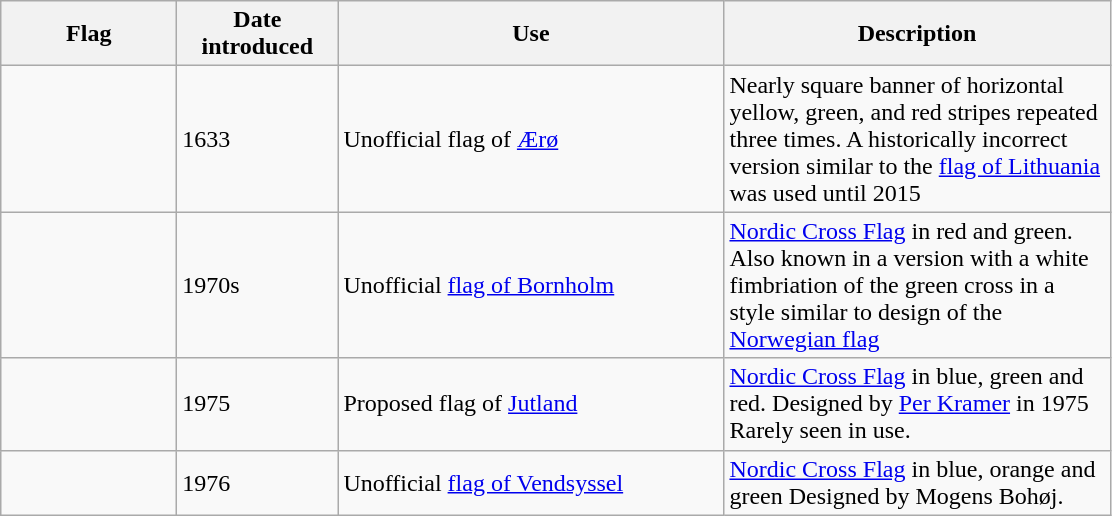<table class="wikitable">
<tr>
<th width="110">Flag</th>
<th width="100">Date introduced</th>
<th width="250">Use</th>
<th width="250">Description</th>
</tr>
<tr>
<td></td>
<td>1633</td>
<td>Unofficial flag of <a href='#'>Ærø</a></td>
<td>Nearly square banner of horizontal yellow, green, and red stripes repeated three times. A historically incorrect version similar to the <a href='#'>flag of Lithuania</a> was used until 2015</td>
</tr>
<tr>
<td></td>
<td>1970s</td>
<td>Unofficial <a href='#'>flag of Bornholm</a></td>
<td><a href='#'>Nordic Cross Flag</a> in red and green. Also known in a version with a white fimbriation of the green cross in a style similar to design of the <a href='#'>Norwegian flag</a></td>
</tr>
<tr>
<td></td>
<td>1975</td>
<td>Proposed flag of <a href='#'>Jutland</a></td>
<td><a href='#'>Nordic Cross Flag</a> in blue, green and red. Designed by <a href='#'>Per Kramer</a> in 1975 Rarely seen in use.</td>
</tr>
<tr>
<td></td>
<td>1976</td>
<td>Unofficial <a href='#'>flag of Vendsyssel</a></td>
<td><a href='#'>Nordic Cross Flag</a> in blue, orange and green Designed by Mogens Bohøj.</td>
</tr>
</table>
